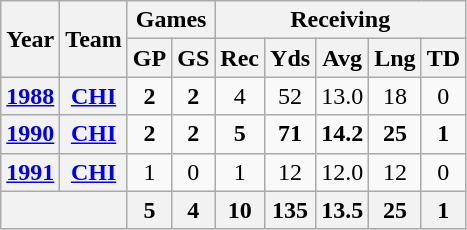<table class="wikitable" style="text-align:center">
<tr>
<th rowspan="2">Year</th>
<th rowspan="2">Team</th>
<th colspan="2">Games</th>
<th colspan="5">Receiving</th>
</tr>
<tr>
<th>GP</th>
<th>GS</th>
<th>Rec</th>
<th>Yds</th>
<th>Avg</th>
<th>Lng</th>
<th>TD</th>
</tr>
<tr>
<th><a href='#'>1988</a></th>
<th><a href='#'>CHI</a></th>
<td><strong>2</strong></td>
<td><strong>2</strong></td>
<td>4</td>
<td>52</td>
<td>13.0</td>
<td>18</td>
<td>0</td>
</tr>
<tr>
<th><a href='#'>1990</a></th>
<th><a href='#'>CHI</a></th>
<td><strong>2</strong></td>
<td><strong>2</strong></td>
<td><strong>5</strong></td>
<td><strong>71</strong></td>
<td><strong>14.2</strong></td>
<td><strong>25</strong></td>
<td><strong>1</strong></td>
</tr>
<tr>
<th><a href='#'>1991</a></th>
<th><a href='#'>CHI</a></th>
<td>1</td>
<td>0</td>
<td>1</td>
<td>12</td>
<td>12.0</td>
<td>12</td>
<td>0</td>
</tr>
<tr>
<th colspan="2"></th>
<th>5</th>
<th>4</th>
<th>10</th>
<th>135</th>
<th>13.5</th>
<th>25</th>
<th>1</th>
</tr>
</table>
